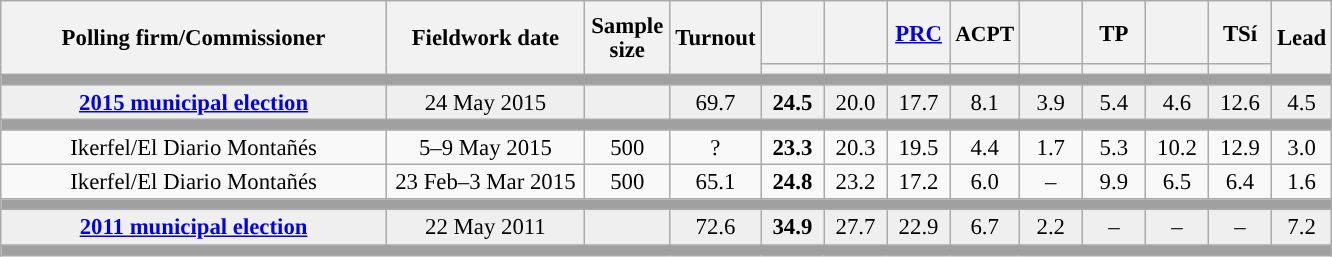<table class="wikitable collapsible collapsed" style="text-align:center; font-size:95%; line-height:16px;">
<tr style="height:42px;">
<th style="width:250px;" rowspan="2">Polling firm/Commissioner</th>
<th style="width:125px;" rowspan="2">Fieldwork date</th>
<th style="width:50px;" rowspan="2">Sample size</th>
<th style="width:45px;" rowspan="2">Turnout</th>
<th style="width:35px;"></th>
<th style="width:35px;"></th>
<th style="width:35px;"><a href='#'>PRC</a></th>
<th style="width:35px; font-size:95%;">ACPT</th>
<th style="width:35px;"></th>
<th style="width:35px;">TP</th>
<th style="width:35px;"></th>
<th style="width:35px;">TSí</th>
<th style="width:30px;" rowspan="2">Lead</th>
</tr>
<tr>
<th style="color:inherit;background:"></th>
<th style="color:inherit;background:"></th>
<th style="color:inherit;background:"></th>
<th style="color:inherit;background:"></th>
<th style="color:inherit;background:"></th>
<th style="color:inherit;background:"></th>
<th style="color:inherit;background:"></th>
<th style="color:inherit;background:"></th>
</tr>
<tr>
<td colspan="13" style="background:#A0A0A0"></td>
</tr>
<tr style="background:#EFEFEF;">
<td><strong><a href='#'>2015 municipal election</a></strong></td>
<td>24 May 2015</td>
<td></td>
<td>69.7</td>
<td><strong>24.5</strong><br></td>
<td>20.0<br></td>
<td>17.7<br></td>
<td>8.1<br></td>
<td>3.9<br></td>
<td>5.4<br></td>
<td>4.6<br></td>
<td>12.6<br></td>
<td style="background:">4.5</td>
</tr>
<tr>
<td colspan="13" style="background:#A0A0A0"></td>
</tr>
<tr>
<td>Ikerfel/El Diario Montañés</td>
<td>5–9 May 2015</td>
<td>500</td>
<td>?</td>
<td><strong>23.3</strong><br></td>
<td>20.3<br></td>
<td>19.5<br></td>
<td>4.4<br></td>
<td>1.7<br></td>
<td>5.3<br></td>
<td>10.2<br></td>
<td>12.9<br></td>
<td style="background:">3.0</td>
</tr>
<tr>
<td>Ikerfel/El Diario Montañés</td>
<td>23 Feb–3 Mar 2015</td>
<td>500</td>
<td>65.1</td>
<td><strong>24.8</strong><br></td>
<td>23.2<br></td>
<td>17.2<br></td>
<td>6.0<br></td>
<td>–</td>
<td>9.9<br></td>
<td>6.5<br></td>
<td>6.4<br></td>
<td style="background:">1.6</td>
</tr>
<tr>
<td colspan="13" style="background:#A0A0A0"></td>
</tr>
<tr style="background:#EFEFEF;">
<td><strong><a href='#'>2011 municipal election</a></strong></td>
<td>22 May 2011</td>
<td></td>
<td>72.6</td>
<td><strong>34.9</strong><br></td>
<td>27.7<br></td>
<td>22.9<br></td>
<td>6.7<br></td>
<td>2.2<br></td>
<td>–</td>
<td>–</td>
<td>–</td>
<td style="background:">7.2</td>
</tr>
<tr>
<td colspan="13" style="background:#A0A0A0"></td>
</tr>
</table>
